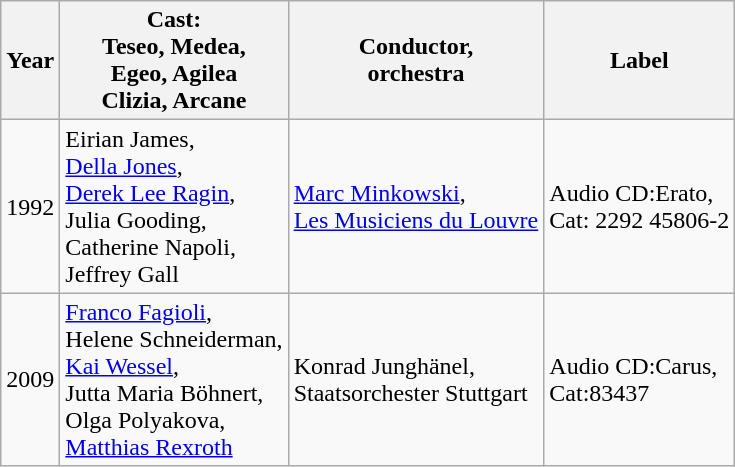<table class="wikitable">
<tr>
<th>Year</th>
<th>Cast:<br>Teseo, Medea,<br>Egeo, Agilea<br>Clizia, Arcane</th>
<th>Conductor,<br>orchestra</th>
<th>Label</th>
</tr>
<tr>
<td>1992</td>
<td>Eirian James,<br><a href='#'>Della Jones</a>,<br><a href='#'>Derek Lee Ragin</a>,<br>Julia Gooding,<br>Catherine Napoli,<br>Jeffrey Gall</td>
<td><a href='#'>Marc Minkowski</a>,<br><a href='#'>Les Musiciens du Louvre</a></td>
<td>Audio CD:Erato,<br>Cat: 2292 45806-2</td>
</tr>
<tr>
<td>2009</td>
<td><a href='#'>Franco Fagioli</a>,<br>Helene Schneiderman,<br> <a href='#'>Kai Wessel</a>,<br>Jutta Maria Böhnert,<br>Olga Polyakova,<br><a href='#'>Matthias Rexroth</a></td>
<td>Konrad Junghänel,<br>Staatsorchester Stuttgart</td>
<td>Audio CD:Carus,<br>Cat:83437</td>
</tr>
</table>
